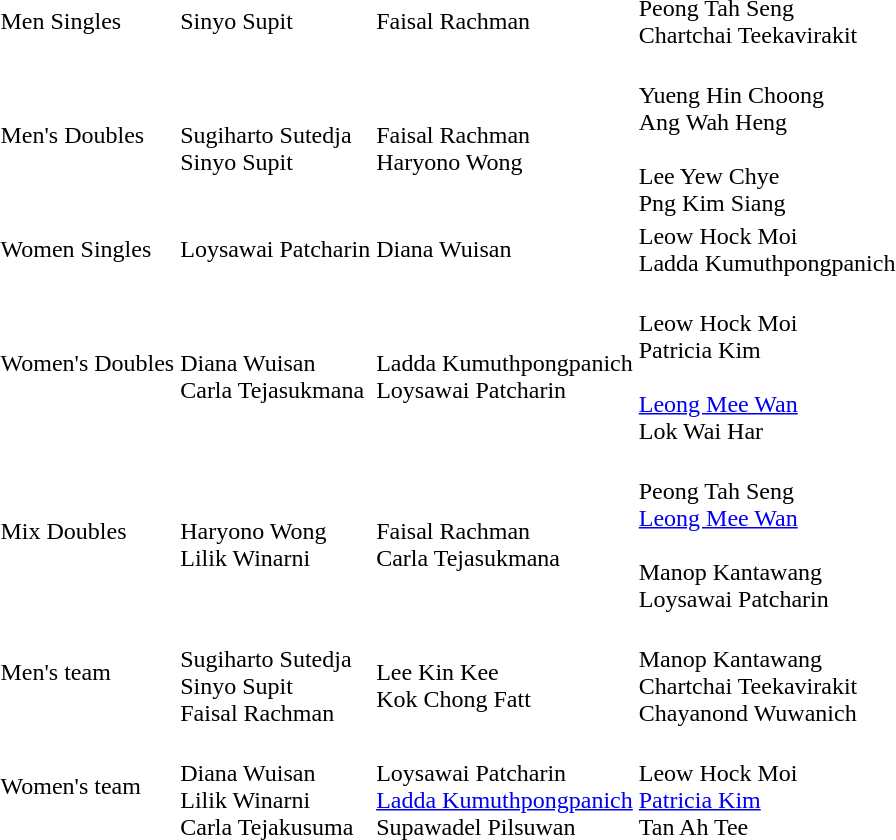<table>
<tr>
<td>Men Singles</td>
<td> Sinyo Supit</td>
<td> Faisal Rachman</td>
<td> Peong Tah Seng<br> Chartchai Teekavirakit</td>
</tr>
<tr>
<td>Men's Doubles</td>
<td><br>Sugiharto Sutedja<br>Sinyo Supit</td>
<td><br>Faisal Rachman<br>Haryono Wong</td>
<td><br>Yueng Hin Choong<br>Ang Wah Heng<br><br>Lee Yew Chye<br>Png Kim Siang</td>
</tr>
<tr>
<td>Women Singles</td>
<td> Loysawai Patcharin</td>
<td> Diana Wuisan</td>
<td> Leow Hock Moi<br> Ladda Kumuthpongpanich</td>
</tr>
<tr>
<td>Women's Doubles</td>
<td><br>Diana Wuisan<br>Carla Tejasukmana</td>
<td><br>Ladda Kumuthpongpanich<br>Loysawai Patcharin</td>
<td><br>Leow Hock Moi<br>Patricia Kim<br><br><a href='#'>Leong Mee Wan</a><br>Lok Wai Har</td>
</tr>
<tr>
<td>Mix Doubles</td>
<td><br>Haryono Wong<br>Lilik Winarni</td>
<td><br>Faisal Rachman<br>Carla Tejasukmana</td>
<td><br>Peong Tah Seng<br><a href='#'>Leong Mee Wan</a><br><br>Manop Kantawang<br>Loysawai Patcharin</td>
</tr>
<tr>
<td>Men's team</td>
<td><br>Sugiharto Sutedja<br>Sinyo Supit<br>Faisal Rachman</td>
<td><br>Lee Kin Kee<br>Kok Chong Fatt</td>
<td><br>Manop Kantawang<br>Chartchai Teekavirakit<br>Chayanond Wuwanich</td>
</tr>
<tr>
<td>Women's team</td>
<td><br>Diana Wuisan<br>Lilik Winarni<br>Carla Tejakusuma</td>
<td><br>Loysawai Patcharin<br><a href='#'>Ladda Kumuthpongpanich</a><br>Supawadel Pilsuwan</td>
<td><br>Leow Hock Moi<br><a href='#'>Patricia Kim</a><br>Tan Ah Tee</td>
</tr>
</table>
